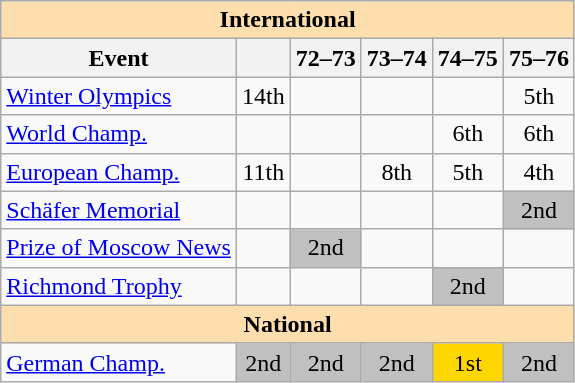<table class="wikitable" style="text-align:center">
<tr>
<th style="background-color: #ffdead; " colspan=6 align=center>International</th>
</tr>
<tr>
<th>Event</th>
<th></th>
<th>72–73</th>
<th>73–74</th>
<th>74–75</th>
<th>75–76</th>
</tr>
<tr>
<td align=left><a href='#'>Winter Olympics</a></td>
<td>14th</td>
<td></td>
<td></td>
<td></td>
<td>5th</td>
</tr>
<tr>
<td align=left><a href='#'>World Champ.</a></td>
<td></td>
<td></td>
<td></td>
<td>6th</td>
<td>6th</td>
</tr>
<tr>
<td align=left><a href='#'>European Champ.</a></td>
<td>11th</td>
<td></td>
<td>8th</td>
<td>5th</td>
<td>4th</td>
</tr>
<tr>
<td align=left><a href='#'>Schäfer Memorial</a></td>
<td></td>
<td></td>
<td></td>
<td></td>
<td bgcolor=silver>2nd</td>
</tr>
<tr>
<td align=left><a href='#'>Prize of Moscow News</a></td>
<td></td>
<td bgcolor=silver>2nd</td>
<td></td>
<td></td>
<td></td>
</tr>
<tr>
<td align=left><a href='#'>Richmond Trophy</a></td>
<td></td>
<td></td>
<td></td>
<td bgcolor=silver>2nd</td>
<td></td>
</tr>
<tr>
<th style="background-color: #ffdead; " colspan=6 align=center>National</th>
</tr>
<tr>
<td align=left><a href='#'>German Champ.</a></td>
<td bgcolor=silver>2nd</td>
<td bgcolor=silver>2nd</td>
<td bgcolor=silver>2nd</td>
<td bgcolor=gold>1st</td>
<td bgcolor=silver>2nd</td>
</tr>
</table>
